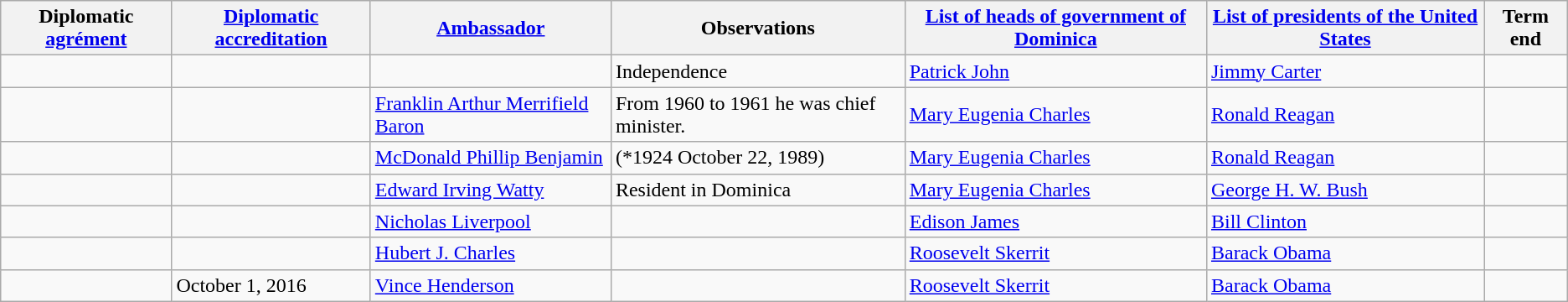<table class="wikitable sortable">
<tr>
<th>Diplomatic <a href='#'>agrément</a></th>
<th><a href='#'>Diplomatic accreditation</a></th>
<th><a href='#'>Ambassador</a></th>
<th>Observations</th>
<th><a href='#'>List of heads of government of Dominica</a></th>
<th><a href='#'>List of presidents of the United States</a></th>
<th>Term end</th>
</tr>
<tr>
<td></td>
<td></td>
<td></td>
<td>Independence</td>
<td><a href='#'>Patrick John</a></td>
<td><a href='#'>Jimmy Carter</a></td>
<td></td>
</tr>
<tr>
<td></td>
<td></td>
<td><a href='#'>Franklin Arthur Merrifield Baron</a></td>
<td>From 1960 to 1961 he was chief minister.</td>
<td><a href='#'>Mary Eugenia Charles</a></td>
<td><a href='#'>Ronald Reagan</a></td>
<td></td>
</tr>
<tr>
<td></td>
<td></td>
<td><a href='#'>McDonald Phillip Benjamin</a></td>
<td>(*1924 October 22, 1989)</td>
<td><a href='#'>Mary Eugenia Charles</a></td>
<td><a href='#'>Ronald Reagan</a></td>
<td></td>
</tr>
<tr>
<td></td>
<td></td>
<td><a href='#'>Edward Irving Watty</a></td>
<td>Resident in Dominica</td>
<td><a href='#'>Mary Eugenia Charles</a></td>
<td><a href='#'>George H. W. Bush</a></td>
<td></td>
</tr>
<tr>
<td></td>
<td></td>
<td><a href='#'>Nicholas Liverpool</a></td>
<td></td>
<td><a href='#'>Edison James</a></td>
<td><a href='#'>Bill Clinton</a></td>
<td></td>
</tr>
<tr>
<td></td>
<td></td>
<td><a href='#'>Hubert J. Charles</a></td>
<td></td>
<td><a href='#'>Roosevelt Skerrit</a></td>
<td><a href='#'>Barack Obama</a></td>
<td></td>
</tr>
<tr>
<td></td>
<td>October 1, 2016</td>
<td><a href='#'>Vince Henderson</a></td>
<td></td>
<td><a href='#'>Roosevelt Skerrit</a></td>
<td><a href='#'>Barack Obama</a></td>
<td></td>
</tr>
</table>
